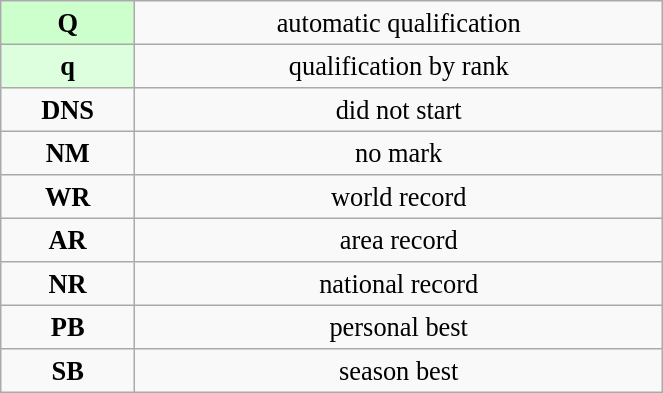<table class="wikitable" style=" text-align:center; font-size:110%;" width="35%">
<tr>
<td bgcolor="ccffcc"><strong>Q</strong></td>
<td>automatic qualification</td>
</tr>
<tr>
<td bgcolor="ddffdd"><strong>q</strong></td>
<td>qualification by rank</td>
</tr>
<tr>
<td><strong>DNS</strong></td>
<td>did not start</td>
</tr>
<tr>
<td><strong>NM</strong></td>
<td>no mark</td>
</tr>
<tr>
<td><strong>WR</strong></td>
<td>world record</td>
</tr>
<tr>
<td><strong>AR</strong></td>
<td>area record</td>
</tr>
<tr>
<td><strong>NR</strong></td>
<td>national record</td>
</tr>
<tr>
<td><strong>PB</strong></td>
<td>personal best</td>
</tr>
<tr>
<td><strong>SB</strong></td>
<td>season best</td>
</tr>
</table>
